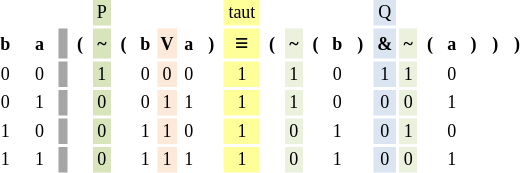<table style="margin-left: auto; margin-right: auto; border: none;">
<tr style="font-size:9pt; text-align:center">
<td width="18.75" Height="12"></td>
<td width="18.75"></td>
<td width="4.5"></td>
<td width="10.5"></td>
<td style="background-color:#D7E4BC" width="10.5">P</td>
<td width="10.5"></td>
<td width="10.5"></td>
<td width="10.5"></td>
<td width="10.5"></td>
<td width="11.25"></td>
<td style="background-color:#FFFF99" width="21.75">taut</td>
<td width="10.5"></td>
<td width="10.5"></td>
<td width="10.5"></td>
<td width="10.5"></td>
<td width="12"></td>
<td style="background-color:#DBE5F1" width="12.75">Q</td>
<td width="10.5"></td>
<td width="10.5"></td>
<td width="10.5"></td>
<td width="10.5"></td>
<td width="10.5"></td>
<td width="10.5"></td>
</tr>
<tr style="font-weight:bold" align="center">
<td style="font-size:9pt" Height="15">b</td>
<td style="font-size:9pt">a</td>
<td style="background-color:#A5A5A5;font-size:9pt"></td>
<td style="font-size:9pt">(</td>
<td style="background-color:#D7E4BC;font-size:9pt">~</td>
<td style="font-size:9pt">(</td>
<td style="font-size:9pt">b</td>
<td style="background-color:#FDE9D9;font-size:9pt">V</td>
<td style="font-size:9pt">a</td>
<td style="font-size:9pt">)</td>
<td style="background-color:#FFFF99">≡</td>
<td style="font-size:9pt">(</td>
<td style="background-color:#EAF1DD;font-size:9pt">~</td>
<td style="font-size:9pt">(</td>
<td style="font-size:9pt">b</td>
<td style="font-size:9pt">)</td>
<td style="background-color:#DBE5F1;font-size:9pt">&</td>
<td style="background-color:#EAF1DD;font-size:9pt">~</td>
<td style="font-size:9pt">(</td>
<td style="font-size:9pt">a</td>
<td style="font-size:9pt">)</td>
<td style="font-size:9pt">)</td>
<td style="font-size:9pt">)</td>
</tr>
<tr style="font-size:9pt" align="center">
<td Height="12">0</td>
<td>0</td>
<td style="background-color:#A5A5A5"></td>
<td></td>
<td style="background-color:#D7E4BC">1</td>
<td></td>
<td>0</td>
<td style="background-color:#FDE9D9">0</td>
<td>0</td>
<td></td>
<td style="background-color:#FFFF99">1</td>
<td></td>
<td style="background-color:#EAF1DD">1</td>
<td></td>
<td>0</td>
<td></td>
<td style="background-color:#DBE5F1">1</td>
<td style="background-color:#EAF1DD">1</td>
<td></td>
<td>0</td>
<td></td>
<td></td>
<td></td>
</tr>
<tr style="font-size:9pt" align="center">
<td Height="12">0</td>
<td>1</td>
<td style="background-color:#A5A5A5"></td>
<td></td>
<td style="background-color:#D7E4BC">0</td>
<td></td>
<td>0</td>
<td style="background-color:#FDE9D9">1</td>
<td>1</td>
<td></td>
<td style="background-color:#FFFF99">1</td>
<td></td>
<td style="background-color:#EAF1DD">1</td>
<td></td>
<td>0</td>
<td></td>
<td style="background-color:#DBE5F1">0</td>
<td style="background-color:#EAF1DD">0</td>
<td></td>
<td>1</td>
<td></td>
<td></td>
<td></td>
</tr>
<tr style="font-size:9pt" align="center">
<td Height="12">1</td>
<td>0</td>
<td style="background-color:#A5A5A5"></td>
<td></td>
<td style="background-color:#D7E4BC">0</td>
<td></td>
<td>1</td>
<td style="background-color:#FDE9D9">1</td>
<td>0</td>
<td></td>
<td style="background-color:#FFFF99">1</td>
<td></td>
<td style="background-color:#EAF1DD">0</td>
<td></td>
<td>1</td>
<td></td>
<td style="background-color:#DBE5F1">0</td>
<td style="background-color:#EAF1DD">1</td>
<td></td>
<td>0</td>
<td></td>
<td></td>
<td></td>
</tr>
<tr style="font-size:9pt" align="center">
<td Height="12">1</td>
<td>1</td>
<td style="background-color:#A5A5A5"></td>
<td></td>
<td style="background-color:#D7E4BC">0</td>
<td></td>
<td>1</td>
<td style="background-color:#FDE9D9">1</td>
<td>1</td>
<td></td>
<td style="background-color:#FFFF99">1</td>
<td></td>
<td style="background-color:#EAF1DD">0</td>
<td></td>
<td>1</td>
<td></td>
<td style="background-color:#DBE5F1">0</td>
<td style="background-color:#EAF1DD">0</td>
<td></td>
<td>1</td>
<td></td>
<td></td>
<td></td>
</tr>
</table>
